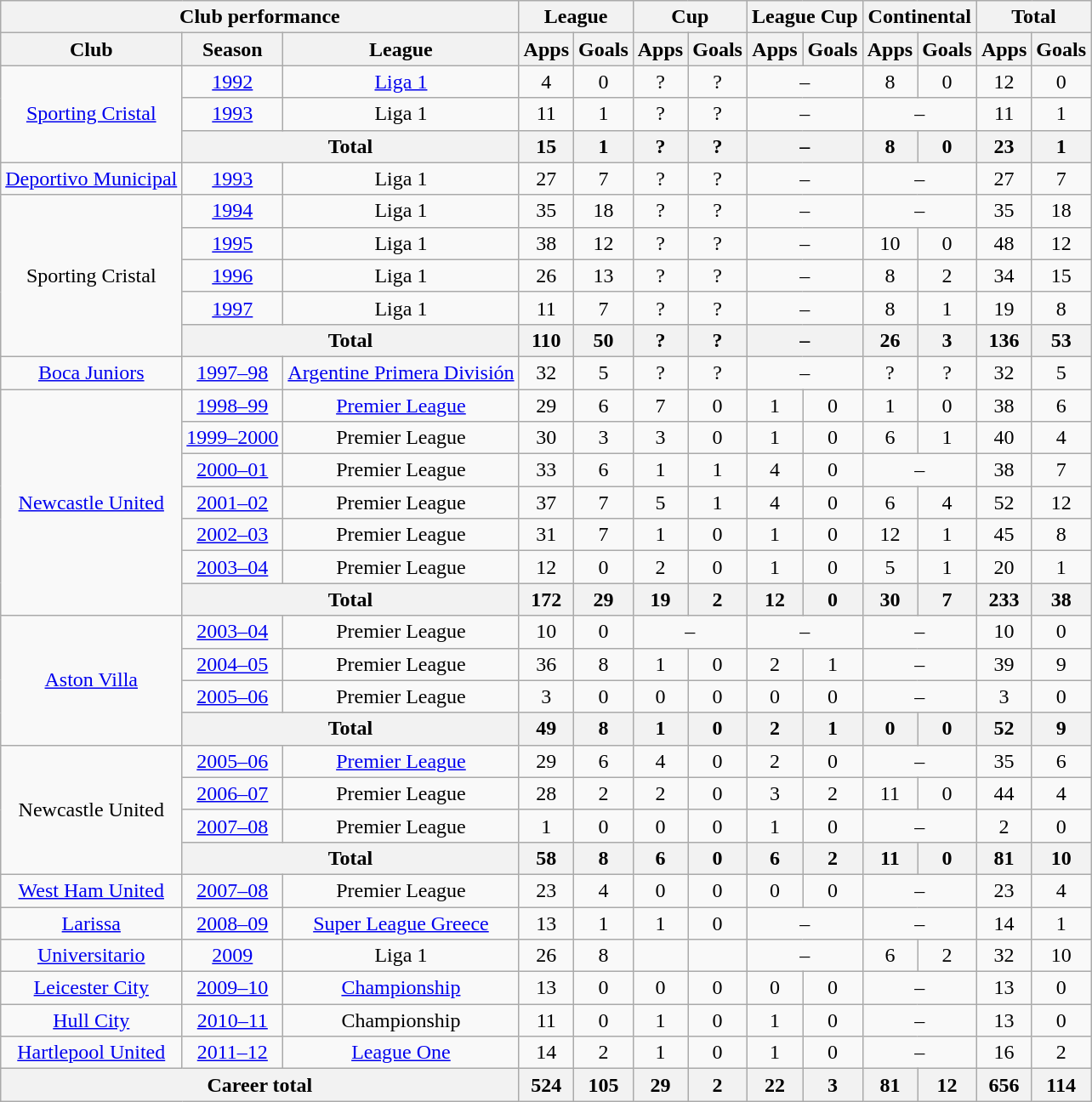<table class="wikitable" style="text-align:center">
<tr>
<th colspan=3>Club performance</th>
<th colspan=2>League</th>
<th colspan=2>Cup</th>
<th colspan=2>League Cup</th>
<th colspan=2>Continental</th>
<th colspan=2>Total</th>
</tr>
<tr>
<th>Club</th>
<th>Season</th>
<th>League</th>
<th>Apps</th>
<th>Goals</th>
<th>Apps</th>
<th>Goals</th>
<th>Apps</th>
<th>Goals</th>
<th>Apps</th>
<th>Goals</th>
<th>Apps</th>
<th>Goals</th>
</tr>
<tr>
<td rowspan=3><a href='#'>Sporting Cristal</a></td>
<td><a href='#'>1992</a></td>
<td><a href='#'>Liga 1</a></td>
<td>4</td>
<td>0</td>
<td>?</td>
<td>?</td>
<td colspan=2>–</td>
<td>8</td>
<td>0</td>
<td>12</td>
<td>0</td>
</tr>
<tr>
<td><a href='#'>1993</a></td>
<td>Liga 1</td>
<td>11</td>
<td>1</td>
<td>?</td>
<td>?</td>
<td colspan=2>–</td>
<td colspan=2>–</td>
<td>11</td>
<td>1</td>
</tr>
<tr>
<th colspan=2>Total</th>
<th>15</th>
<th>1</th>
<th>?</th>
<th>?</th>
<th colspan=2>–</th>
<th>8</th>
<th>0</th>
<th>23</th>
<th>1</th>
</tr>
<tr>
<td><a href='#'>Deportivo Municipal</a></td>
<td><a href='#'>1993</a></td>
<td>Liga 1</td>
<td>27</td>
<td>7</td>
<td>?</td>
<td>?</td>
<td colspan=2>–</td>
<td colspan=2>–</td>
<td>27</td>
<td>7</td>
</tr>
<tr>
<td rowspan=5>Sporting Cristal</td>
<td><a href='#'>1994</a></td>
<td>Liga 1</td>
<td>35</td>
<td>18</td>
<td>?</td>
<td>?</td>
<td colspan=2>–</td>
<td colspan=2>–</td>
<td>35</td>
<td>18</td>
</tr>
<tr>
<td><a href='#'>1995</a></td>
<td>Liga 1</td>
<td>38</td>
<td>12</td>
<td>?</td>
<td>?</td>
<td colspan=2>–</td>
<td>10</td>
<td>0</td>
<td>48</td>
<td>12</td>
</tr>
<tr>
<td><a href='#'>1996</a></td>
<td>Liga 1</td>
<td>26</td>
<td>13</td>
<td>?</td>
<td>?</td>
<td colspan=2>–</td>
<td>8</td>
<td>2</td>
<td>34</td>
<td>15</td>
</tr>
<tr>
<td><a href='#'>1997</a></td>
<td>Liga 1</td>
<td>11</td>
<td>7</td>
<td>?</td>
<td>?</td>
<td colspan=2>–</td>
<td>8</td>
<td>1</td>
<td>19</td>
<td>8</td>
</tr>
<tr>
<th colspan=2>Total</th>
<th>110</th>
<th>50</th>
<th>?</th>
<th>?</th>
<th colspan=2>–</th>
<th>26</th>
<th>3</th>
<th>136</th>
<th>53</th>
</tr>
<tr>
<td><a href='#'>Boca Juniors</a></td>
<td><a href='#'>1997–98</a></td>
<td><a href='#'>Argentine Primera División</a></td>
<td>32</td>
<td>5</td>
<td>?</td>
<td>?</td>
<td colspan=2>–</td>
<td>?</td>
<td>?</td>
<td>32</td>
<td>5</td>
</tr>
<tr>
<td rowspan=7><a href='#'>Newcastle United</a></td>
<td><a href='#'>1998–99</a></td>
<td><a href='#'>Premier League</a></td>
<td>29</td>
<td>6</td>
<td>7</td>
<td>0</td>
<td>1</td>
<td>0</td>
<td>1</td>
<td>0</td>
<td>38</td>
<td>6</td>
</tr>
<tr>
<td><a href='#'>1999–2000</a></td>
<td>Premier League</td>
<td>30</td>
<td>3</td>
<td>3</td>
<td>0</td>
<td>1</td>
<td>0</td>
<td>6</td>
<td>1</td>
<td>40</td>
<td>4</td>
</tr>
<tr>
<td><a href='#'>2000–01</a></td>
<td>Premier League</td>
<td>33</td>
<td>6</td>
<td>1</td>
<td>1</td>
<td>4</td>
<td>0</td>
<td colspan=2>–</td>
<td>38</td>
<td>7</td>
</tr>
<tr>
<td><a href='#'>2001–02</a></td>
<td>Premier League</td>
<td>37</td>
<td>7</td>
<td>5</td>
<td>1</td>
<td>4</td>
<td>0</td>
<td>6</td>
<td>4</td>
<td>52</td>
<td>12</td>
</tr>
<tr>
<td><a href='#'>2002–03</a></td>
<td>Premier League</td>
<td>31</td>
<td>7</td>
<td>1</td>
<td>0</td>
<td>1</td>
<td>0</td>
<td>12</td>
<td>1</td>
<td>45</td>
<td>8</td>
</tr>
<tr>
<td><a href='#'>2003–04</a></td>
<td>Premier League</td>
<td>12</td>
<td>0</td>
<td>2</td>
<td>0</td>
<td>1</td>
<td>0</td>
<td>5</td>
<td>1</td>
<td>20</td>
<td>1</td>
</tr>
<tr>
<th colspan=2>Total</th>
<th>172</th>
<th>29</th>
<th>19</th>
<th>2</th>
<th>12</th>
<th>0</th>
<th>30</th>
<th>7</th>
<th>233</th>
<th>38</th>
</tr>
<tr>
<td rowspan=4><a href='#'>Aston Villa</a></td>
<td><a href='#'>2003–04</a></td>
<td>Premier League</td>
<td>10</td>
<td>0</td>
<td colspan=2>–</td>
<td colspan=2>–</td>
<td colspan=2>–</td>
<td>10</td>
<td>0</td>
</tr>
<tr>
<td><a href='#'>2004–05</a></td>
<td>Premier League</td>
<td>36</td>
<td>8</td>
<td>1</td>
<td>0</td>
<td>2</td>
<td>1</td>
<td colspan=2>–</td>
<td>39</td>
<td>9</td>
</tr>
<tr>
<td><a href='#'>2005–06</a></td>
<td>Premier League</td>
<td>3</td>
<td>0</td>
<td>0</td>
<td>0</td>
<td>0</td>
<td>0</td>
<td colspan=2>–</td>
<td>3</td>
<td>0</td>
</tr>
<tr>
<th colspan=2>Total</th>
<th>49</th>
<th>8</th>
<th>1</th>
<th>0</th>
<th>2</th>
<th>1</th>
<th>0</th>
<th>0</th>
<th>52</th>
<th>9</th>
</tr>
<tr>
<td rowspan=4>Newcastle United</td>
<td><a href='#'>2005–06</a></td>
<td><a href='#'>Premier League</a></td>
<td>29</td>
<td>6</td>
<td>4</td>
<td>0</td>
<td>2</td>
<td>0</td>
<td colspan=2>–</td>
<td>35</td>
<td>6</td>
</tr>
<tr>
<td><a href='#'>2006–07</a></td>
<td>Premier League</td>
<td>28</td>
<td>2</td>
<td>2</td>
<td>0</td>
<td>3</td>
<td>2</td>
<td>11</td>
<td>0</td>
<td>44</td>
<td>4</td>
</tr>
<tr>
<td><a href='#'>2007–08</a></td>
<td>Premier League</td>
<td>1</td>
<td>0</td>
<td>0</td>
<td>0</td>
<td>1</td>
<td>0</td>
<td colspan=2>–</td>
<td>2</td>
<td>0</td>
</tr>
<tr>
<th colspan=2>Total</th>
<th>58</th>
<th>8</th>
<th>6</th>
<th>0</th>
<th>6</th>
<th>2</th>
<th>11</th>
<th>0</th>
<th>81</th>
<th>10</th>
</tr>
<tr>
<td><a href='#'>West Ham United</a></td>
<td><a href='#'>2007–08</a></td>
<td>Premier League</td>
<td>23</td>
<td>4</td>
<td>0</td>
<td>0</td>
<td>0</td>
<td>0</td>
<td colspan=2>–</td>
<td>23</td>
<td>4</td>
</tr>
<tr>
<td><a href='#'>Larissa</a></td>
<td><a href='#'>2008–09</a></td>
<td><a href='#'>Super League Greece</a></td>
<td>13</td>
<td>1</td>
<td>1</td>
<td>0</td>
<td colspan=2>–</td>
<td colspan=2>–</td>
<td>14</td>
<td>1</td>
</tr>
<tr>
<td><a href='#'>Universitario</a></td>
<td><a href='#'>2009</a></td>
<td>Liga 1</td>
<td>26</td>
<td>8</td>
<td></td>
<td></td>
<td colspan=2>–</td>
<td>6</td>
<td>2</td>
<td>32</td>
<td>10</td>
</tr>
<tr>
<td><a href='#'>Leicester City</a></td>
<td><a href='#'>2009–10</a></td>
<td><a href='#'>Championship</a></td>
<td>13</td>
<td>0</td>
<td>0</td>
<td>0</td>
<td>0</td>
<td>0</td>
<td colspan=2>–</td>
<td>13</td>
<td>0</td>
</tr>
<tr>
<td><a href='#'>Hull City</a></td>
<td><a href='#'>2010–11</a></td>
<td>Championship</td>
<td>11</td>
<td>0</td>
<td>1</td>
<td>0</td>
<td>1</td>
<td>0</td>
<td colspan=2>–</td>
<td>13</td>
<td>0</td>
</tr>
<tr>
<td><a href='#'>Hartlepool United</a></td>
<td><a href='#'>2011–12</a></td>
<td><a href='#'>League One</a></td>
<td>14</td>
<td>2</td>
<td>1</td>
<td>0</td>
<td>1</td>
<td>0</td>
<td colspan=2>–</td>
<td>16</td>
<td>2</td>
</tr>
<tr>
<th colspan=3>Career total</th>
<th>524</th>
<th>105</th>
<th>29</th>
<th>2</th>
<th>22</th>
<th>3</th>
<th>81</th>
<th>12</th>
<th>656</th>
<th>114</th>
</tr>
</table>
